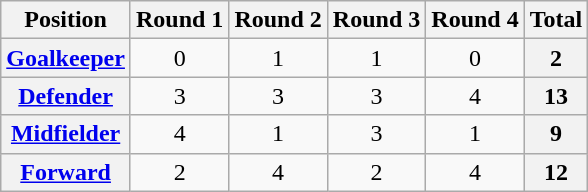<table class="wikitable sortable" style="text-align:center">
<tr>
<th>Position</th>
<th>Round 1</th>
<th>Round 2</th>
<th>Round 3</th>
<th>Round 4</th>
<th>Total</th>
</tr>
<tr>
<th><a href='#'>Goalkeeper</a></th>
<td>0</td>
<td>1</td>
<td>1</td>
<td>0</td>
<td style="background:#f2f2f2;text-align:center"><strong>2</strong></td>
</tr>
<tr>
<th><a href='#'>Defender</a></th>
<td>3</td>
<td>3</td>
<td>3</td>
<td>4</td>
<td style="background:#f2f2f2;text-align:center"><strong>13</strong></td>
</tr>
<tr>
<th><a href='#'>Midfielder</a></th>
<td>4</td>
<td>1</td>
<td>3</td>
<td>1</td>
<td style="background:#f2f2f2;text-align:center"><strong>9</strong></td>
</tr>
<tr>
<th><a href='#'>Forward</a></th>
<td>2</td>
<td>4</td>
<td>2</td>
<td>4</td>
<td style="background:#f2f2f2;text-align:center"><strong>12</strong></td>
</tr>
</table>
